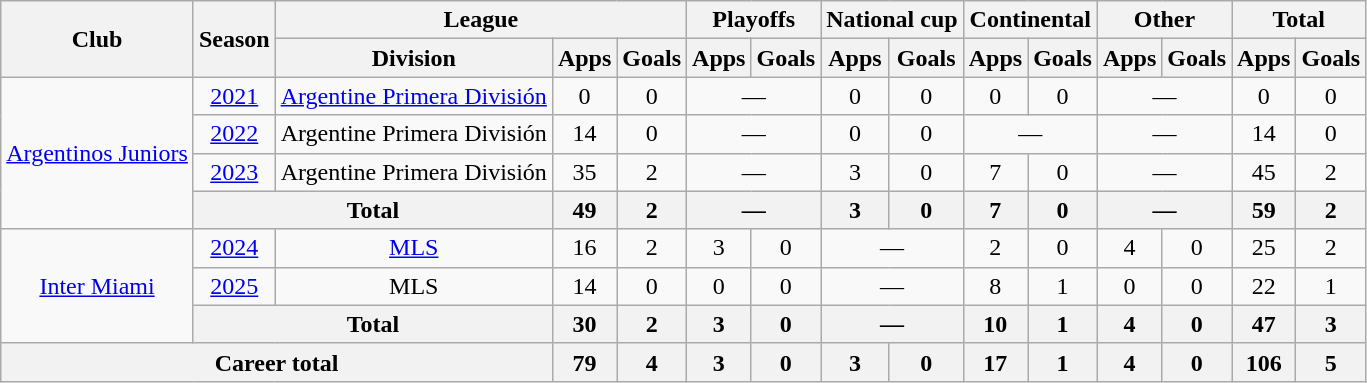<table class="wikitable" Style="text-align: center">
<tr>
<th rowspan="2">Club</th>
<th rowspan="2">Season</th>
<th colspan="3">League</th>
<th colspan="2">Playoffs</th>
<th colspan="2">National cup</th>
<th colspan="2">Continental</th>
<th colspan="2">Other</th>
<th colspan="2">Total</th>
</tr>
<tr>
<th>Division</th>
<th>Apps</th>
<th>Goals</th>
<th>Apps</th>
<th>Goals</th>
<th>Apps</th>
<th>Goals</th>
<th>Apps</th>
<th>Goals</th>
<th>Apps</th>
<th>Goals</th>
<th>Apps</th>
<th>Goals</th>
</tr>
<tr>
<td rowspan="4"><a href='#'>Argentinos Juniors</a></td>
<td><a href='#'>2021</a></td>
<td><a href='#'>Argentine Primera División</a></td>
<td>0</td>
<td>0</td>
<td colspan="2">—</td>
<td>0</td>
<td>0</td>
<td>0</td>
<td>0</td>
<td colspan="2">—</td>
<td>0</td>
<td>0</td>
</tr>
<tr>
<td><a href='#'>2022</a></td>
<td>Argentine Primera División</td>
<td>14</td>
<td>0</td>
<td colspan="2">—</td>
<td>0</td>
<td>0</td>
<td colspan="2">—</td>
<td colspan="2">—</td>
<td>14</td>
<td>0</td>
</tr>
<tr>
<td><a href='#'>2023</a></td>
<td>Argentine Primera División</td>
<td>35</td>
<td>2</td>
<td colspan="2">—</td>
<td>3</td>
<td>0</td>
<td>7</td>
<td>0</td>
<td colspan="2">—</td>
<td>45</td>
<td>2</td>
</tr>
<tr>
<th colspan="2">Total</th>
<th>49</th>
<th>2</th>
<th colspan="2">—</th>
<th>3</th>
<th>0</th>
<th>7</th>
<th>0</th>
<th colspan="2">—</th>
<th>59</th>
<th>2</th>
</tr>
<tr>
<td rowspan="3"><a href='#'>Inter Miami</a></td>
<td><a href='#'>2024</a></td>
<td><a href='#'>MLS</a></td>
<td>16</td>
<td>2</td>
<td>3</td>
<td>0</td>
<td colspan="2">—</td>
<td>2</td>
<td>0</td>
<td>4</td>
<td>0</td>
<td>25</td>
<td>2</td>
</tr>
<tr>
<td><a href='#'>2025</a></td>
<td>MLS</td>
<td>14</td>
<td>0</td>
<td>0</td>
<td>0</td>
<td colspan="2">—</td>
<td>8</td>
<td>1</td>
<td>0</td>
<td>0</td>
<td>22</td>
<td>1</td>
</tr>
<tr>
<th colspan="2">Total</th>
<th>30</th>
<th>2</th>
<th>3</th>
<th>0</th>
<th colspan="2">—</th>
<th>10</th>
<th>1</th>
<th>4</th>
<th>0</th>
<th>47</th>
<th>3</th>
</tr>
<tr>
<th colspan="3">Career total</th>
<th>79</th>
<th>4</th>
<th>3</th>
<th>0</th>
<th>3</th>
<th>0</th>
<th>17</th>
<th>1</th>
<th>4</th>
<th>0</th>
<th>106</th>
<th>5</th>
</tr>
</table>
